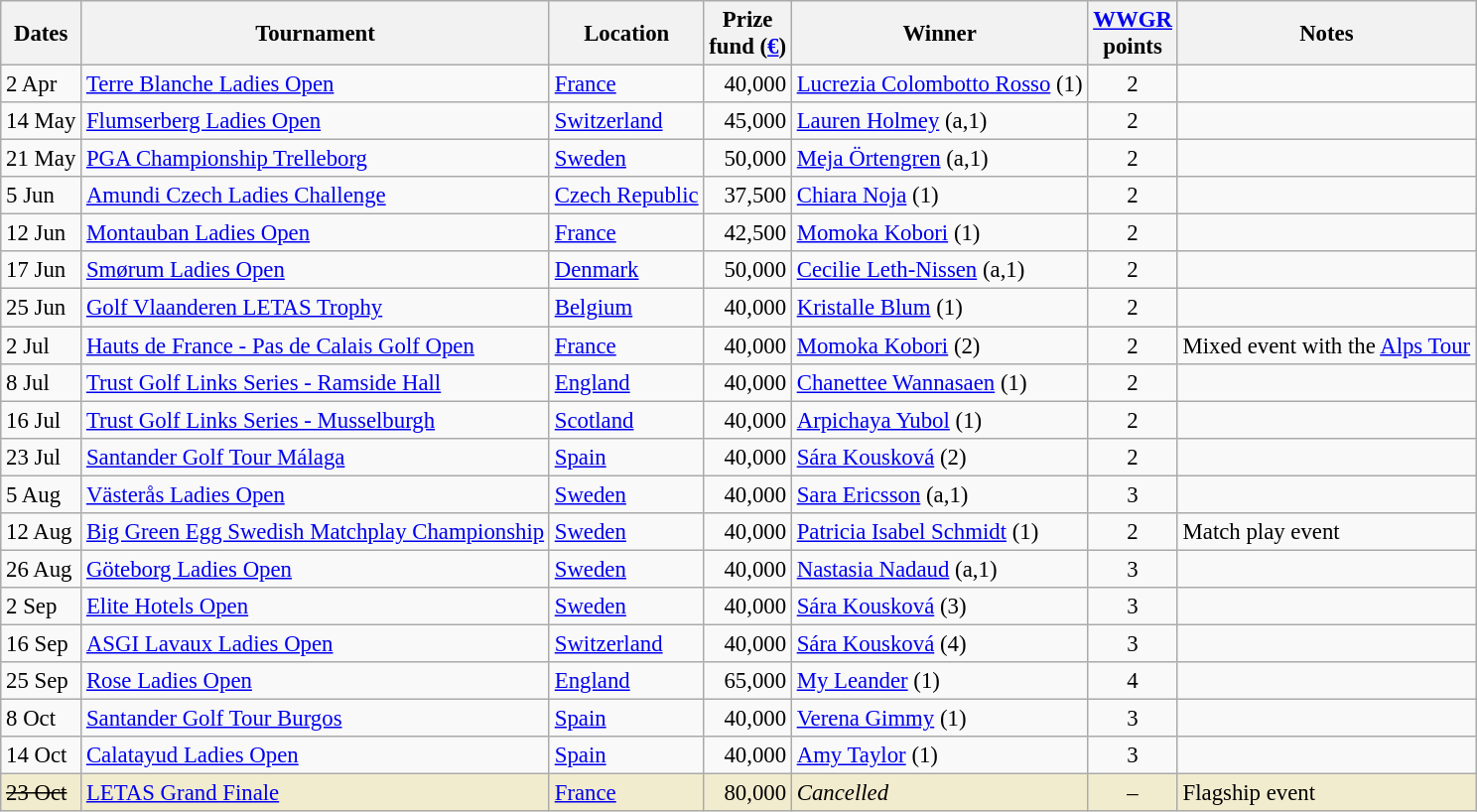<table class="wikitable sortable" style="font-size:95%;">
<tr>
<th>Dates</th>
<th>Tournament</th>
<th>Location</th>
<th>Prize<br>fund (<a href='#'>€</a>)</th>
<th>Winner</th>
<th><a href='#'>WWGR</a><br>points</th>
<th>Notes</th>
</tr>
<tr>
<td>2 Apr</td>
<td><a href='#'>Terre Blanche Ladies Open</a></td>
<td><a href='#'>France</a></td>
<td align=right>40,000</td>
<td> <a href='#'>Lucrezia Colombotto Rosso</a> (1)</td>
<td align=center>2</td>
<td></td>
</tr>
<tr>
<td>14 May</td>
<td><a href='#'>Flumserberg Ladies Open</a></td>
<td><a href='#'>Switzerland</a></td>
<td align=right>45,000</td>
<td> <a href='#'>Lauren Holmey</a> (a,1)</td>
<td align=center>2</td>
<td></td>
</tr>
<tr>
<td>21 May</td>
<td><a href='#'>PGA Championship Trelleborg</a></td>
<td><a href='#'>Sweden</a></td>
<td align=right>50,000</td>
<td> <a href='#'>Meja Örtengren</a> (a,1)</td>
<td align=center>2</td>
<td></td>
</tr>
<tr>
<td>5 Jun</td>
<td><a href='#'>Amundi Czech Ladies Challenge</a></td>
<td><a href='#'>Czech Republic</a></td>
<td align=right>37,500</td>
<td> <a href='#'>Chiara Noja</a> (1)</td>
<td align=center>2</td>
<td></td>
</tr>
<tr>
<td>12 Jun</td>
<td><a href='#'>Montauban Ladies Open</a></td>
<td><a href='#'>France</a></td>
<td align=right>42,500</td>
<td> <a href='#'>Momoka Kobori</a> (1)</td>
<td align=center>2</td>
<td></td>
</tr>
<tr>
<td>17 Jun</td>
<td><a href='#'>Smørum Ladies Open</a></td>
<td><a href='#'>Denmark</a></td>
<td align=right>50,000</td>
<td> <a href='#'>Cecilie Leth-Nissen</a> (a,1)</td>
<td align=center>2</td>
<td></td>
</tr>
<tr>
<td>25 Jun</td>
<td><a href='#'>Golf Vlaanderen LETAS Trophy</a></td>
<td><a href='#'>Belgium</a></td>
<td align=right>40,000</td>
<td> <a href='#'>Kristalle Blum</a> (1)</td>
<td align=center>2</td>
<td></td>
</tr>
<tr>
<td>2 Jul</td>
<td><a href='#'>Hauts de France - Pas de Calais Golf Open</a></td>
<td><a href='#'>France</a></td>
<td align=right>40,000</td>
<td> <a href='#'>Momoka Kobori</a> (2)</td>
<td align=center>2</td>
<td>Mixed event with the <a href='#'>Alps Tour</a></td>
</tr>
<tr>
<td>8 Jul</td>
<td><a href='#'>Trust Golf Links Series - Ramside Hall</a></td>
<td><a href='#'>England</a></td>
<td align=right>40,000</td>
<td> <a href='#'>Chanettee Wannasaen</a> (1)</td>
<td align=center>2</td>
<td></td>
</tr>
<tr>
<td>16 Jul</td>
<td><a href='#'>Trust Golf Links Series - Musselburgh</a></td>
<td><a href='#'>Scotland</a></td>
<td align=right>40,000</td>
<td> <a href='#'>Arpichaya Yubol</a> (1)</td>
<td align=center>2</td>
<td></td>
</tr>
<tr>
<td>23 Jul</td>
<td><a href='#'>Santander Golf Tour Málaga</a></td>
<td><a href='#'>Spain</a></td>
<td align=right>40,000</td>
<td> <a href='#'>Sára Kousková</a> (2)</td>
<td align=center>2</td>
<td></td>
</tr>
<tr>
<td>5 Aug</td>
<td><a href='#'>Västerås Ladies Open</a></td>
<td><a href='#'>Sweden</a></td>
<td align=right>40,000</td>
<td> <a href='#'>Sara Ericsson</a> (a,1)</td>
<td align=center>3</td>
<td></td>
</tr>
<tr>
<td>12 Aug</td>
<td><a href='#'>Big Green Egg Swedish Matchplay Championship</a></td>
<td><a href='#'>Sweden</a></td>
<td align=right>40,000</td>
<td> <a href='#'>Patricia Isabel Schmidt</a> (1)</td>
<td align=center>2</td>
<td>Match play event</td>
</tr>
<tr>
<td>26 Aug</td>
<td><a href='#'>Göteborg Ladies Open</a></td>
<td><a href='#'>Sweden</a></td>
<td align=right>40,000</td>
<td> <a href='#'>Nastasia Nadaud</a> (a,1)</td>
<td align=center>3</td>
<td></td>
</tr>
<tr>
<td>2 Sep</td>
<td><a href='#'>Elite Hotels Open</a></td>
<td><a href='#'>Sweden</a></td>
<td align=right>40,000</td>
<td> <a href='#'>Sára Kousková</a> (3)</td>
<td align=center>3</td>
<td></td>
</tr>
<tr>
<td>16 Sep</td>
<td><a href='#'>ASGI Lavaux Ladies Open</a></td>
<td><a href='#'>Switzerland</a></td>
<td align=right>40,000</td>
<td> <a href='#'>Sára Kousková</a> (4)</td>
<td align=center>3</td>
<td></td>
</tr>
<tr>
<td>25 Sep</td>
<td><a href='#'>Rose Ladies Open</a></td>
<td><a href='#'>England</a></td>
<td align=right>65,000</td>
<td> <a href='#'>My Leander</a> (1)</td>
<td align=center>4</td>
<td></td>
</tr>
<tr>
<td>8 Oct</td>
<td><a href='#'>Santander Golf Tour Burgos</a></td>
<td><a href='#'>Spain</a></td>
<td align=right>40,000</td>
<td> <a href='#'>Verena Gimmy</a> (1)</td>
<td align=center>3</td>
<td></td>
</tr>
<tr>
<td>14 Oct</td>
<td><a href='#'>Calatayud Ladies Open</a></td>
<td><a href='#'>Spain</a></td>
<td align=right>40,000</td>
<td> <a href='#'>Amy Taylor</a> (1)</td>
<td align=center>3</td>
<td></td>
</tr>
<tr style="background:#f2ecce;">
<td><s>23 Oct</s></td>
<td><a href='#'>LETAS Grand Finale</a></td>
<td><a href='#'>France</a></td>
<td align=right>80,000</td>
<td><em>Cancelled</em></td>
<td align=center>–</td>
<td>Flagship event</td>
</tr>
</table>
